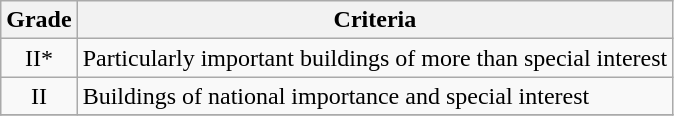<table class="wikitable" border="1">
<tr>
<th>Grade</th>
<th>Criteria</th>
</tr>
<tr>
<td align="center" >II*</td>
<td>Particularly important buildings of more than special interest</td>
</tr>
<tr>
<td align="center" >II</td>
<td>Buildings of national importance and special interest</td>
</tr>
<tr>
</tr>
</table>
